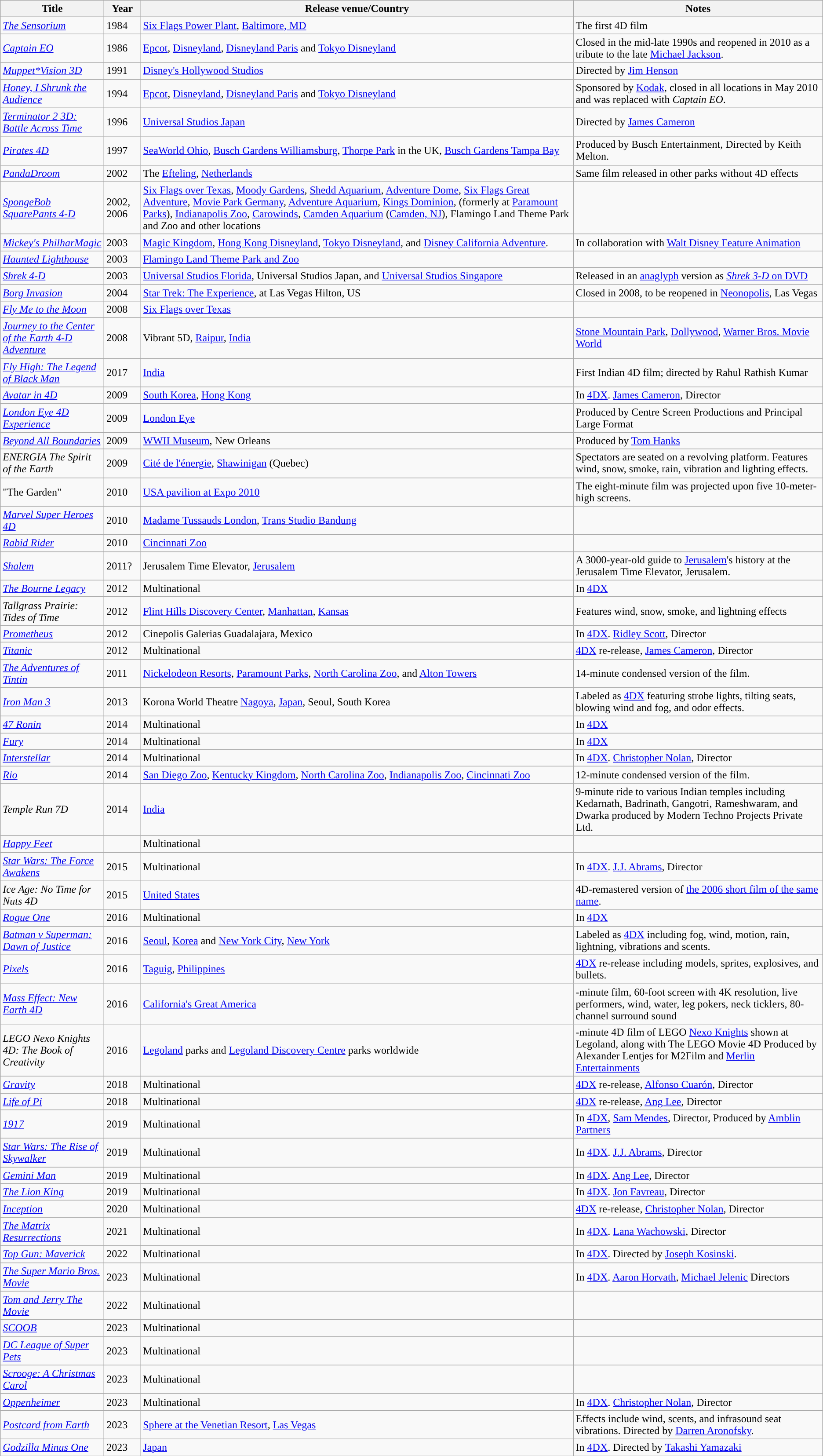<table class="wikitable sortable">
<tr>
<th scope="col" style="width: 150px;">Title</th>
<th>Year</th>
<th>Release venue/Country</th>
<th>Notes</th>
</tr>
<tr>
<td><em><a href='#'>The Sensorium</a></em></td>
<td>1984</td>
<td><a href='#'>Six Flags Power Plant</a>, <a href='#'>Baltimore, MD</a></td>
<td>The first 4D film</td>
</tr>
<tr>
<td><em><a href='#'>Captain EO</a></em></td>
<td>1986</td>
<td><a href='#'>Epcot</a>, <a href='#'>Disneyland</a>, <a href='#'>Disneyland Paris</a> and <a href='#'>Tokyo Disneyland</a></td>
<td>Closed in the mid-late 1990s and reopened in 2010 as a tribute to the late <a href='#'>Michael Jackson</a>.</td>
</tr>
<tr>
<td><em><a href='#'>Muppet*Vision 3D</a></em></td>
<td>1991</td>
<td><a href='#'>Disney's Hollywood Studios</a></td>
<td>Directed by <a href='#'>Jim Henson</a></td>
</tr>
<tr>
<td><em><a href='#'>Honey, I Shrunk the Audience</a></em></td>
<td>1994</td>
<td><a href='#'>Epcot</a>, <a href='#'>Disneyland</a>, <a href='#'>Disneyland Paris</a> and <a href='#'>Tokyo Disneyland</a></td>
<td>Sponsored by <a href='#'>Kodak</a>, closed in all locations in May 2010 and was replaced with <em>Captain EO</em>.</td>
</tr>
<tr>
<td><em><a href='#'>Terminator 2 3D: Battle Across Time</a></em></td>
<td>1996</td>
<td><a href='#'>Universal Studios Japan</a></td>
<td>Directed by <a href='#'>James Cameron</a></td>
</tr>
<tr>
<td><em><a href='#'>Pirates 4D</a></em></td>
<td>1997</td>
<td><a href='#'>SeaWorld Ohio</a>, <a href='#'>Busch Gardens Williamsburg</a>, <a href='#'>Thorpe Park</a> in the UK, <a href='#'>Busch Gardens Tampa Bay</a></td>
<td>Produced by Busch Entertainment, Directed by Keith Melton.</td>
</tr>
<tr>
<td><em><a href='#'>PandaDroom</a></em></td>
<td>2002</td>
<td>The <a href='#'>Efteling</a>, <a href='#'>Netherlands</a></td>
<td>Same film released in other parks without 4D effects</td>
</tr>
<tr>
<td><em><a href='#'>SpongeBob SquarePants 4-D</a></em></td>
<td>2002, 2006</td>
<td><a href='#'>Six Flags over Texas</a>, <a href='#'>Moody Gardens</a>, <a href='#'>Shedd Aquarium</a>, <a href='#'>Adventure Dome</a>, <a href='#'>Six Flags Great Adventure</a>, <a href='#'>Movie Park Germany</a>, <a href='#'>Adventure Aquarium</a>, <a href='#'>Kings Dominion</a>, (formerly at <a href='#'>Paramount Parks</a>), <a href='#'>Indianapolis Zoo</a>, <a href='#'>Carowinds</a>, <a href='#'>Camden Aquarium</a> (<a href='#'>Camden, NJ</a>), Flamingo Land Theme Park and Zoo and other locations</td>
<td></td>
</tr>
<tr>
<td><em><a href='#'>Mickey's PhilharMagic</a></em></td>
<td>2003</td>
<td><a href='#'>Magic Kingdom</a>, <a href='#'>Hong Kong Disneyland</a>, <a href='#'>Tokyo Disneyland</a>, and <a href='#'>Disney California Adventure</a>.</td>
<td>In collaboration with <a href='#'>Walt Disney Feature Animation</a></td>
</tr>
<tr>
<td><em><a href='#'>Haunted Lighthouse</a></em></td>
<td>2003</td>
<td><a href='#'>Flamingo Land Theme Park and Zoo</a></td>
<td></td>
</tr>
<tr>
<td><em><a href='#'>Shrek 4-D</a></em></td>
<td>2003</td>
<td><a href='#'>Universal Studios Florida</a>, Universal Studios Japan, and <a href='#'>Universal Studios Singapore</a></td>
<td>Released in an <a href='#'>anaglyph</a> version as <a href='#'><em>Shrek 3-D</em> on DVD</a></td>
</tr>
<tr>
<td><em><a href='#'>Borg Invasion</a></em></td>
<td>2004</td>
<td><a href='#'>Star Trek: The Experience</a>, at Las Vegas Hilton, US</td>
<td>Closed in 2008, to be reopened in <a href='#'>Neonopolis</a>, Las Vegas</td>
</tr>
<tr>
<td><em><a href='#'>Fly Me to the Moon</a></em></td>
<td>2008</td>
<td><a href='#'>Six Flags over Texas</a></td>
<td></td>
</tr>
<tr>
<td><em><a href='#'>Journey to the Center of the Earth 4-D Adventure</a></em></td>
<td>2008</td>
<td>Vibrant 5D, <a href='#'>Raipur</a>, <a href='#'>India</a></td>
<td><a href='#'>Stone Mountain Park</a>, <a href='#'>Dollywood</a>, <a href='#'>Warner Bros. Movie World</a></td>
</tr>
<tr>
<td><em><a href='#'>Fly High: The Legend of Black Man</a></em></td>
<td>2017</td>
<td><a href='#'>India</a></td>
<td>First Indian 4D film; directed by Rahul Rathish Kumar</td>
</tr>
<tr>
<td><em><a href='#'>Avatar in 4D</a></em></td>
<td>2009</td>
<td><a href='#'>South Korea</a>, <a href='#'>Hong Kong</a></td>
<td>In <a href='#'>4DX</a>. <a href='#'>James Cameron</a>, Director</td>
</tr>
<tr>
<td><em><a href='#'>London Eye 4D Experience</a></em></td>
<td>2009</td>
<td><a href='#'>London Eye</a></td>
<td>Produced by Centre Screen Productions and Principal Large Format</td>
</tr>
<tr>
<td><em><a href='#'>Beyond All Boundaries</a></em></td>
<td>2009</td>
<td><a href='#'>WWII Museum</a>, New Orleans</td>
<td>Produced by <a href='#'>Tom Hanks</a></td>
</tr>
<tr>
<td><em>ENERGIA The Spirit of the Earth</em></td>
<td>2009</td>
<td><a href='#'>Cité de l'énergie</a>, <a href='#'>Shawinigan</a> (Quebec)</td>
<td>Spectators are seated on a revolving platform. Features wind, snow, smoke, rain, vibration and lighting effects.</td>
</tr>
<tr>
<td>"The Garden"</td>
<td>2010</td>
<td><a href='#'>USA pavilion at Expo 2010</a></td>
<td>The eight-minute film was projected upon five 10-meter-high screens.</td>
</tr>
<tr>
<td><em><a href='#'>Marvel Super Heroes 4D</a></em></td>
<td>2010</td>
<td><a href='#'>Madame Tussauds London</a>, <a href='#'>Trans Studio Bandung</a></td>
<td></td>
</tr>
<tr>
<td><em><a href='#'>Rabid Rider</a></em></td>
<td>2010</td>
<td><a href='#'>Cincinnati Zoo</a></td>
<td></td>
</tr>
<tr>
<td><em><a href='#'>Shalem</a></em></td>
<td>2011?</td>
<td>Jerusalem Time Elevator, <a href='#'>Jerusalem</a></td>
<td>A 3000-year-old guide to <a href='#'>Jerusalem</a>'s history at the Jerusalem Time Elevator, Jerusalem.</td>
</tr>
<tr>
<td><em><a href='#'>The Bourne Legacy</a></em></td>
<td>2012</td>
<td>Multinational</td>
<td>In <a href='#'>4DX</a></td>
</tr>
<tr>
<td><em>Tallgrass Prairie: Tides of Time</em></td>
<td>2012</td>
<td><a href='#'>Flint Hills Discovery Center</a>, <a href='#'>Manhattan</a>, <a href='#'>Kansas</a></td>
<td>Features wind, snow, smoke, and lightning effects</td>
</tr>
<tr>
<td><em><a href='#'>Prometheus</a> </em></td>
<td>2012</td>
<td>Cinepolis Galerias Guadalajara, Mexico</td>
<td>In <a href='#'>4DX</a>. <a href='#'>Ridley Scott</a>, Director</td>
</tr>
<tr>
<td><em><a href='#'>Titanic</a></em></td>
<td>2012</td>
<td>Multinational</td>
<td><a href='#'>4DX</a> re-release, <a href='#'>James Cameron</a>, Director</td>
</tr>
<tr>
<td><em><a href='#'>The Adventures of Tintin</a> </em></td>
<td>2011</td>
<td><a href='#'>Nickelodeon Resorts</a>, <a href='#'>Paramount Parks</a>, <a href='#'>North Carolina Zoo</a>, and <a href='#'>Alton Towers</a></td>
<td>14-minute condensed version of the film.</td>
</tr>
<tr>
<td><em><a href='#'>Iron Man 3</a></em></td>
<td>2013</td>
<td>Korona World Theatre <a href='#'>Nagoya</a>, <a href='#'>Japan</a>, Seoul, South Korea</td>
<td>Labeled as <a href='#'>4DX</a> featuring strobe lights, tilting seats, blowing wind and fog, and odor effects.</td>
</tr>
<tr>
<td><em><a href='#'>47 Ronin</a></em></td>
<td>2014</td>
<td>Multinational</td>
<td>In <a href='#'>4DX</a></td>
</tr>
<tr>
<td><em><a href='#'>Fury</a></em></td>
<td>2014</td>
<td>Multinational</td>
<td>In <a href='#'>4DX</a></td>
</tr>
<tr>
<td><em><a href='#'>Interstellar</a></em></td>
<td>2014</td>
<td>Multinational</td>
<td>In <a href='#'>4DX</a>. <a href='#'>Christopher Nolan</a>, Director</td>
</tr>
<tr>
<td><em><a href='#'>Rio</a> </em></td>
<td>2014</td>
<td><a href='#'>San Diego Zoo</a>, <a href='#'>Kentucky Kingdom</a>, <a href='#'>North Carolina Zoo</a>, <a href='#'>Indianapolis Zoo</a>, <a href='#'>Cincinnati Zoo</a></td>
<td>12-minute condensed version of the film.</td>
</tr>
<tr>
<td><em>Temple Run 7D</em></td>
<td>2014</td>
<td><a href='#'>India</a></td>
<td>9-minute ride to various Indian temples including Kedarnath, Badrinath, Gangotri, Rameshwaram, and Dwarka produced by Modern Techno Projects Private Ltd.</td>
</tr>
<tr>
<td><em><a href='#'>Happy Feet</a></em></td>
<td></td>
<td>Multinational</td>
<td></td>
</tr>
<tr>
<td><em><a href='#'>Star Wars: The Force Awakens</a></em></td>
<td>2015</td>
<td>Multinational</td>
<td>In <a href='#'>4DX</a>. <a href='#'>J.J. Abrams</a>, Director</td>
</tr>
<tr>
<td><em>Ice Age: No Time for Nuts 4D</em></td>
<td>2015</td>
<td><a href='#'>United States</a></td>
<td>4D-remastered version of <a href='#'>the 2006 short film of the same name</a>.</td>
</tr>
<tr>
<td><em><a href='#'>Rogue One</a></em></td>
<td>2016</td>
<td>Multinational</td>
<td>In <a href='#'>4DX</a></td>
</tr>
<tr>
<td><em><a href='#'>Batman v Superman: Dawn of Justice</a></em></td>
<td>2016</td>
<td><a href='#'>Seoul</a>, <a href='#'>Korea</a> and <a href='#'>New York City</a>, <a href='#'>New York</a></td>
<td>Labeled as <a href='#'>4DX</a> including fog, wind, motion, rain, lightning, vibrations and scents.</td>
</tr>
<tr>
<td><em><a href='#'>Pixels</a></em></td>
<td>2016</td>
<td><a href='#'>Taguig</a>, <a href='#'>Philippines</a></td>
<td><a href='#'>4DX</a> re-release including models, sprites, explosives, and bullets.</td>
</tr>
<tr>
<td><em><a href='#'>Mass Effect: New Earth 4D</a></em></td>
<td>2016</td>
<td><a href='#'>California's Great America</a></td>
<td>-minute film, 60-foot screen with 4K resolution, live performers, wind, water, leg pokers, neck ticklers, 80-channel surround sound</td>
</tr>
<tr>
<td><em>LEGO Nexo Knights 4D: The Book of Creativity</em></td>
<td>2016</td>
<td><a href='#'>Legoland</a> parks and <a href='#'>Legoland Discovery Centre</a> parks worldwide</td>
<td>-minute 4D film of LEGO <a href='#'>Nexo Knights</a> shown at Legoland, along with The LEGO Movie 4D Produced by Alexander Lentjes for M2Film and <a href='#'>Merlin Entertainments</a></td>
</tr>
<tr>
<td><em><a href='#'>Gravity</a></em></td>
<td>2018</td>
<td>Multinational</td>
<td><a href='#'>4DX</a> re-release, <a href='#'>Alfonso Cuarón</a>, Director</td>
</tr>
<tr>
<td><em><a href='#'>Life of Pi</a></em></td>
<td>2018</td>
<td>Multinational</td>
<td><a href='#'>4DX</a> re-release, <a href='#'>Ang Lee</a>, Director</td>
</tr>
<tr>
<td><em><a href='#'>1917</a></em></td>
<td>2019</td>
<td>Multinational</td>
<td>In <a href='#'>4DX</a>, <a href='#'>Sam Mendes</a>, Director, Produced by <a href='#'>Amblin Partners</a></td>
</tr>
<tr>
<td><em><a href='#'>Star Wars: The Rise of Skywalker</a></em></td>
<td>2019</td>
<td>Multinational</td>
<td>In <a href='#'>4DX</a>. <a href='#'>J.J. Abrams</a>, Director</td>
</tr>
<tr>
<td><em><a href='#'>Gemini Man</a></em></td>
<td>2019</td>
<td>Multinational</td>
<td>In <a href='#'>4DX</a>. <a href='#'>Ang Lee</a>, Director</td>
</tr>
<tr>
<td><em><a href='#'>The Lion King</a></em></td>
<td>2019</td>
<td>Multinational</td>
<td>In <a href='#'>4DX</a>. <a href='#'>Jon Favreau</a>, Director</td>
</tr>
<tr>
<td><em><a href='#'>Inception</a></em></td>
<td>2020</td>
<td>Multinational</td>
<td><a href='#'>4DX</a> re-release, <a href='#'>Christopher Nolan</a>, Director</td>
</tr>
<tr>
<td><em><a href='#'>The Matrix Resurrections</a></em></td>
<td>2021</td>
<td>Multinational</td>
<td>In <a href='#'>4DX</a>. <a href='#'>Lana Wachowski</a>, Director</td>
</tr>
<tr>
<td><em><a href='#'>Top Gun: Maverick</a></em></td>
<td>2022</td>
<td>Multinational</td>
<td>In <a href='#'>4DX</a>. Directed by <a href='#'>Joseph Kosinski</a>.</td>
</tr>
<tr>
<td><em><a href='#'>The Super Mario Bros. Movie</a></em></td>
<td>2023</td>
<td>Multinational</td>
<td>In <a href='#'>4DX</a>. <a href='#'>Aaron Horvath</a>, <a href='#'>Michael Jelenic</a> Directors</td>
</tr>
<tr>
<td><em><a href='#'>Tom and Jerry The Movie</a></em></td>
<td>2022</td>
<td>Multinational</td>
<td></td>
</tr>
<tr>
<td><em><a href='#'>SCOOB</a></em></td>
<td>2023</td>
<td>Multinational</td>
<td></td>
</tr>
<tr>
<td><em><a href='#'>DC League of Super Pets</a></em></td>
<td>2023</td>
<td>Multinational</td>
<td></td>
</tr>
<tr>
<td><em><a href='#'>Scrooge: A Christmas Carol</a></em></td>
<td>2023</td>
<td>Multinational</td>
<td></td>
</tr>
<tr>
<td><em><a href='#'>Oppenheimer</a></em></td>
<td>2023</td>
<td>Multinational</td>
<td>In <a href='#'>4DX</a>. <a href='#'>Christopher Nolan</a>, Director</td>
</tr>
<tr>
<td><em><a href='#'>Postcard from Earth</a></em></td>
<td>2023</td>
<td><a href='#'>Sphere at the Venetian Resort</a>, <a href='#'>Las Vegas</a></td>
<td>Effects include wind, scents, and infrasound seat vibrations. Directed by <a href='#'>Darren Aronofsky</a>.</td>
</tr>
<tr>
<td><em><a href='#'>Godzilla Minus One</a></em></td>
<td>2023</td>
<td><a href='#'>Japan</a></td>
<td>In <a href='#'>4DX</a>. Directed by <a href='#'>Takashi Yamazaki</a></td>
</tr>
</table>
